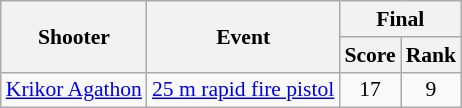<table class=wikitable style="font-size:90%">
<tr>
<th rowspan=2>Shooter</th>
<th rowspan=2>Event</th>
<th colspan=2>Final</th>
</tr>
<tr>
<th>Score</th>
<th>Rank</th>
</tr>
<tr>
<td><a href='#'>Krikor Agathon</a></td>
<td><a href='#'>25 m rapid fire pistol</a></td>
<td align=center>17</td>
<td align=center>9</td>
</tr>
</table>
